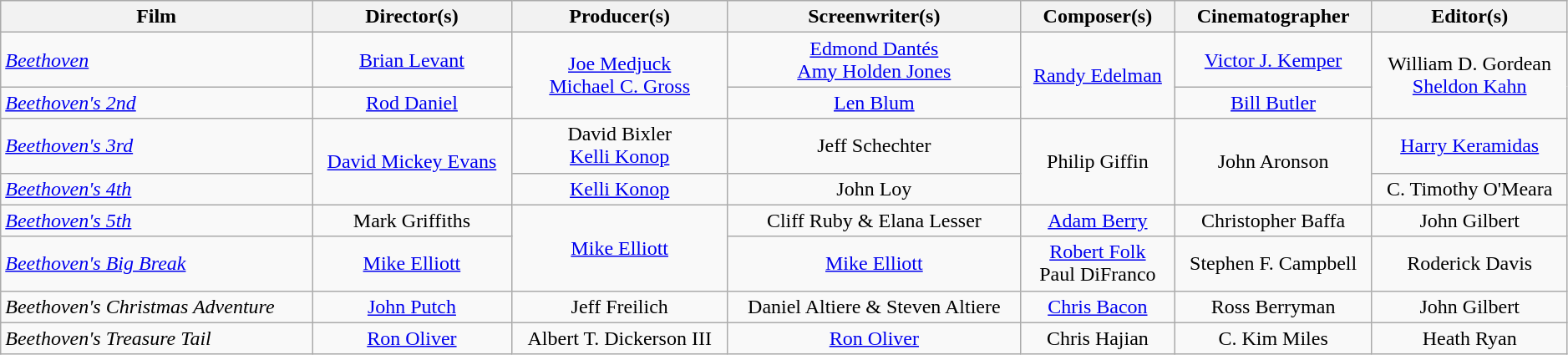<table class="wikitable" style="width:99%;">
<tr>
<th style="text-align:center;">Film</th>
<th style="text-align:center;">Director(s)</th>
<th style="text-align:center;">Producer(s)</th>
<th style="text-align:center;">Screenwriter(s)</th>
<th style="text-align:center;">Composer(s)</th>
<th style="text-align:center;">Cinematographer</th>
<th style="text-align:center;">Editor(s)</th>
</tr>
<tr>
<td><em><a href='#'>Beethoven</a></em></td>
<td style="text-align:center;"><a href='#'>Brian Levant</a></td>
<td rowspan="2" style="text-align:center;"><a href='#'>Joe Medjuck</a><br><a href='#'>Michael C. Gross</a></td>
<td style="text-align:center;"><a href='#'>Edmond Dantés</a><br><a href='#'>Amy Holden Jones</a></td>
<td rowspan="2" style="text-align:center;"><a href='#'>Randy Edelman</a></td>
<td style="text-align:center;"><a href='#'>Victor J. Kemper</a></td>
<td rowspan="2" style="text-align:center;">William D. Gordean<br><a href='#'>Sheldon Kahn</a></td>
</tr>
<tr>
<td><em><a href='#'>Beethoven's 2nd</a></em></td>
<td style="text-align:center;"><a href='#'>Rod Daniel</a></td>
<td style="text-align:center;"><a href='#'>Len Blum</a></td>
<td style="text-align:center;"><a href='#'>Bill Butler</a></td>
</tr>
<tr>
<td><em><a href='#'>Beethoven's 3rd</a></em></td>
<td rowspan="2" style="text-align:center;"><a href='#'>David Mickey Evans</a></td>
<td style="text-align:center;">David Bixler<br><a href='#'>Kelli Konop</a></td>
<td style="text-align:center;">Jeff Schechter</td>
<td rowspan="2" style="text-align:center;">Philip Giffin</td>
<td rowspan="2" style="text-align:center;">John Aronson</td>
<td style="text-align:center;"><a href='#'>Harry Keramidas</a></td>
</tr>
<tr>
<td><em><a href='#'>Beethoven's 4th</a></em></td>
<td style="text-align:center;"><a href='#'>Kelli Konop</a></td>
<td style="text-align:center;">John Loy</td>
<td style="text-align:center;">C. Timothy O'Meara</td>
</tr>
<tr>
<td><em><a href='#'>Beethoven's 5th</a></em></td>
<td style="text-align:center;">Mark Griffiths</td>
<td rowspan="2" style="text-align:center;"><a href='#'>Mike Elliott</a></td>
<td style="text-align:center;">Cliff Ruby & Elana Lesser</td>
<td style="text-align:center;"><a href='#'>Adam Berry</a></td>
<td style="text-align:center;">Christopher Baffa</td>
<td style="text-align:center;">John Gilbert</td>
</tr>
<tr>
<td><em><a href='#'>Beethoven's Big Break</a></em></td>
<td style="text-align:center;"><a href='#'>Mike Elliott</a></td>
<td style="text-align:center;"><a href='#'>Mike Elliott</a></td>
<td style="text-align:center;"><a href='#'>Robert Folk</a><br>Paul DiFranco</td>
<td style="text-align:center;">Stephen F. Campbell</td>
<td style="text-align:center;">Roderick Davis</td>
</tr>
<tr>
<td><em>Beethoven's Christmas Adventure</em></td>
<td style="text-align:center;"><a href='#'>John Putch</a></td>
<td style="text-align:center;">Jeff Freilich</td>
<td style="text-align:center;">Daniel Altiere & Steven Altiere</td>
<td style="text-align:center;"><a href='#'>Chris Bacon</a></td>
<td style="text-align:center;">Ross Berryman</td>
<td style="text-align:center;">John Gilbert</td>
</tr>
<tr>
<td><em>Beethoven's Treasure Tail</em></td>
<td style="text-align:center;"><a href='#'>Ron Oliver</a></td>
<td style="text-align:center;">Albert T. Dickerson III</td>
<td style="text-align:center;"><a href='#'>Ron Oliver</a></td>
<td style="text-align:center;">Chris Hajian</td>
<td style="text-align:center;">C. Kim Miles</td>
<td style="text-align:center;">Heath Ryan</td>
</tr>
</table>
